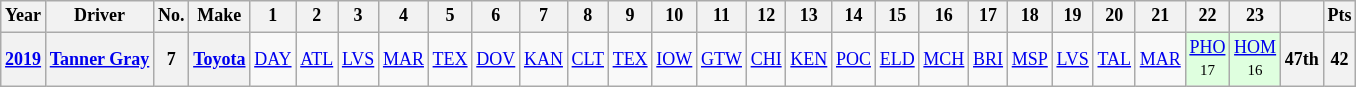<table class="wikitable" style="text-align:center; font-size:75%">
<tr>
<th>Year</th>
<th>Driver</th>
<th>No.</th>
<th>Make</th>
<th>1</th>
<th>2</th>
<th>3</th>
<th>4</th>
<th>5</th>
<th>6</th>
<th>7</th>
<th>8</th>
<th>9</th>
<th>10</th>
<th>11</th>
<th>12</th>
<th>13</th>
<th>14</th>
<th>15</th>
<th>16</th>
<th>17</th>
<th>18</th>
<th>19</th>
<th>20</th>
<th>21</th>
<th>22</th>
<th>23</th>
<th></th>
<th>Pts</th>
</tr>
<tr>
<th><a href='#'>2019</a></th>
<th><a href='#'>Tanner Gray</a></th>
<th>7</th>
<th><a href='#'>Toyota</a></th>
<td><a href='#'>DAY</a></td>
<td><a href='#'>ATL</a></td>
<td><a href='#'>LVS</a></td>
<td><a href='#'>MAR</a></td>
<td><a href='#'>TEX</a></td>
<td><a href='#'>DOV</a></td>
<td><a href='#'>KAN</a></td>
<td><a href='#'>CLT</a></td>
<td><a href='#'>TEX</a></td>
<td><a href='#'>IOW</a></td>
<td><a href='#'>GTW</a></td>
<td><a href='#'>CHI</a></td>
<td><a href='#'>KEN</a></td>
<td><a href='#'>POC</a></td>
<td><a href='#'>ELD</a></td>
<td><a href='#'>MCH</a></td>
<td><a href='#'>BRI</a></td>
<td><a href='#'>MSP</a></td>
<td><a href='#'>LVS</a></td>
<td><a href='#'>TAL</a></td>
<td><a href='#'>MAR</a></td>
<td style="background:#DFFFDF;"><a href='#'>PHO</a><br><small>17</small></td>
<td style="background:#DFFFDF;"><a href='#'>HOM</a><br><small>16</small></td>
<th>47th</th>
<th>42</th>
</tr>
</table>
